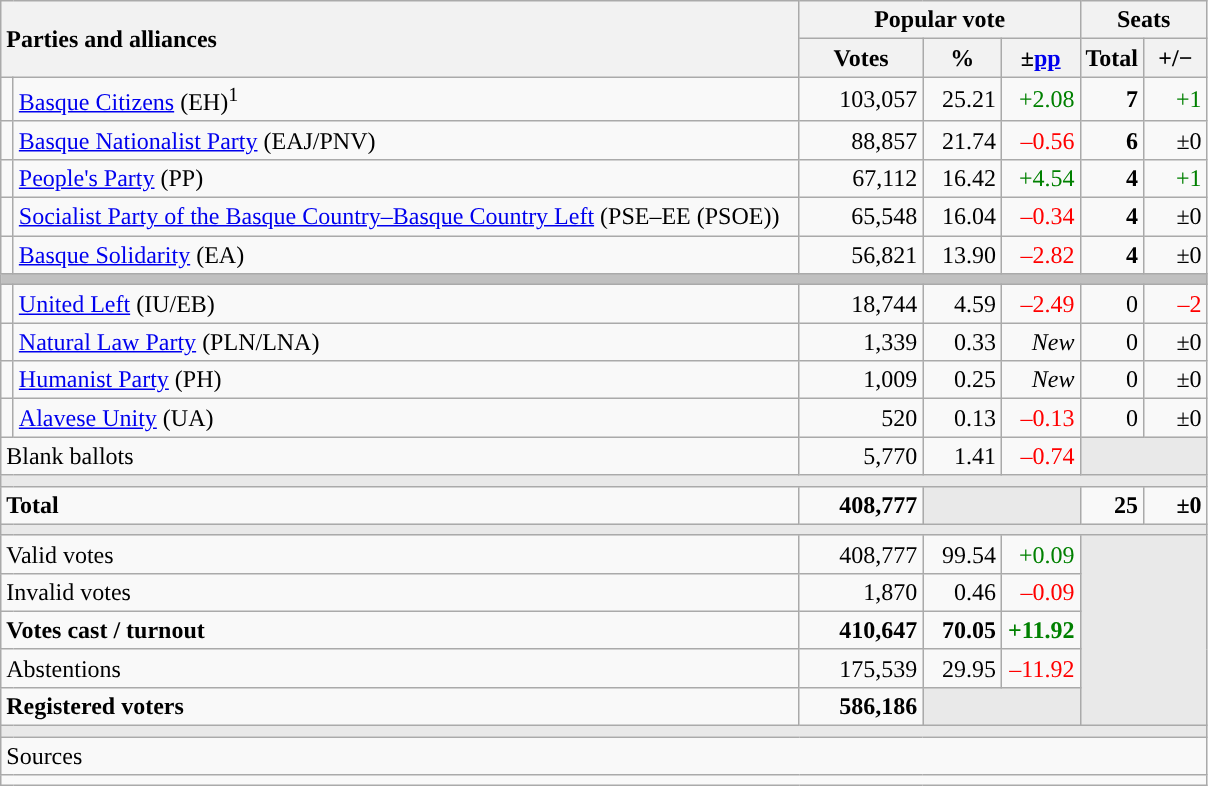<table class="wikitable" style="text-align:right;">
<tr>
<th style="text-align:left;" rowspan="2" colspan="2" width="525">Parties and alliances</th>
<th colspan="3">Popular vote</th>
<th colspan="2">Seats</th>
</tr>
<tr>
<th width="75">Votes</th>
<th width="45">%</th>
<th width="45">±<a href='#'>pp</a></th>
<th width="35">Total</th>
<th width="35">+/−</th>
</tr>
<tr>
<td width="1" style="color:inherit;background:"></td>
<td align="left"><a href='#'>Basque Citizens</a> (EH)<sup>1</sup></td>
<td>103,057</td>
<td>25.21</td>
<td style="color:green;">+2.08</td>
<td><strong>7</strong></td>
<td style="color:green;">+1</td>
</tr>
<tr>
<td style="color:inherit;background:"></td>
<td align="left"><a href='#'>Basque Nationalist Party</a> (EAJ/PNV)</td>
<td>88,857</td>
<td>21.74</td>
<td style="color:red;">–0.56</td>
<td><strong>6</strong></td>
<td>±0</td>
</tr>
<tr>
<td style="color:inherit;background:"></td>
<td align="left"><a href='#'>People's Party</a> (PP)</td>
<td>67,112</td>
<td>16.42</td>
<td style="color:green;">+4.54</td>
<td><strong>4</strong></td>
<td style="color:green;">+1</td>
</tr>
<tr>
<td style="color:inherit;background:"></td>
<td align="left"><a href='#'>Socialist Party of the Basque Country–Basque Country Left</a> (PSE–EE (PSOE))</td>
<td>65,548</td>
<td>16.04</td>
<td style="color:red;">–0.34</td>
<td><strong>4</strong></td>
<td>±0</td>
</tr>
<tr>
<td style="color:inherit;background:"></td>
<td align="left"><a href='#'>Basque Solidarity</a> (EA)</td>
<td>56,821</td>
<td>13.90</td>
<td style="color:red;">–2.82</td>
<td><strong>4</strong></td>
<td>±0</td>
</tr>
<tr>
<td colspan="7" bgcolor="#C0C0C0"></td>
</tr>
<tr>
<td style="color:inherit;background:"></td>
<td align="left"><a href='#'>United Left</a> (IU/EB)</td>
<td>18,744</td>
<td>4.59</td>
<td style="color:red;">–2.49</td>
<td>0</td>
<td style="color:red;">–2</td>
</tr>
<tr>
<td style="color:inherit;background:"></td>
<td align="left"><a href='#'>Natural Law Party</a> (PLN/LNA)</td>
<td>1,339</td>
<td>0.33</td>
<td><em>New</em></td>
<td>0</td>
<td>±0</td>
</tr>
<tr>
<td style="color:inherit;background:"></td>
<td align="left"><a href='#'>Humanist Party</a> (PH)</td>
<td>1,009</td>
<td>0.25</td>
<td><em>New</em></td>
<td>0</td>
<td>±0</td>
</tr>
<tr>
<td style="color:inherit;background:"></td>
<td align="left"><a href='#'>Alavese Unity</a> (UA)</td>
<td>520</td>
<td>0.13</td>
<td style="color:red;">–0.13</td>
<td>0</td>
<td>±0</td>
</tr>
<tr>
<td align="left" colspan="2">Blank ballots</td>
<td>5,770</td>
<td>1.41</td>
<td style="color:red;">–0.74</td>
<td bgcolor="#E9E9E9" colspan="2"></td>
</tr>
<tr>
<td colspan="7" bgcolor="#E9E9E9"></td>
</tr>
<tr style="font-weight:bold;">
<td align="left" colspan="2">Total</td>
<td>408,777</td>
<td bgcolor="#E9E9E9" colspan="2"></td>
<td>25</td>
<td>±0</td>
</tr>
<tr>
<td colspan="7" bgcolor="#E9E9E9"></td>
</tr>
<tr>
<td align="left" colspan="2">Valid votes</td>
<td>408,777</td>
<td>99.54</td>
<td style="color:green;">+0.09</td>
<td bgcolor="#E9E9E9" colspan="2" rowspan="5"></td>
</tr>
<tr>
<td align="left" colspan="2">Invalid votes</td>
<td>1,870</td>
<td>0.46</td>
<td style="color:red;">–0.09</td>
</tr>
<tr style="font-weight:bold;">
<td align="left" colspan="2">Votes cast / turnout</td>
<td>410,647</td>
<td>70.05</td>
<td style="color:green;">+11.92</td>
</tr>
<tr>
<td align="left" colspan="2">Abstentions</td>
<td>175,539</td>
<td>29.95</td>
<td style="color:red;">–11.92</td>
</tr>
<tr style="font-weight:bold;">
<td align="left" colspan="2">Registered voters</td>
<td>586,186</td>
<td bgcolor="#E9E9E9" colspan="2"></td>
</tr>
<tr>
<td colspan="7" bgcolor="#E9E9E9"></td>
</tr>
<tr>
<td align="left" colspan="7">Sources</td>
</tr>
<tr>
<td colspan="7" style="text-align:left; max-width:790px;"></td>
</tr>
</table>
